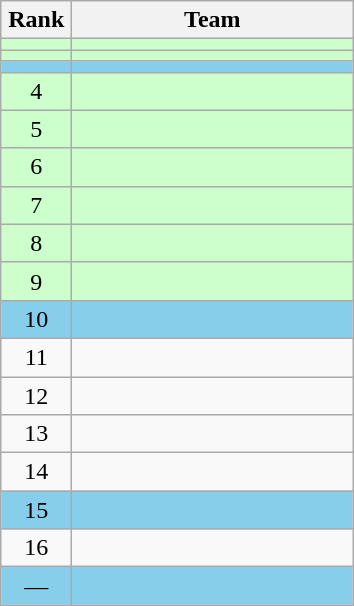<table class="wikitable" style="text-align: center;">
<tr>
<th width=40>Rank</th>
<th width=180>Team</th>
</tr>
<tr bgcolor=#ccffcc>
<td></td>
<td align=left></td>
</tr>
<tr bgcolor=#ccffcc>
<td></td>
<td align=left></td>
</tr>
<tr bgcolor=#87ceeb>
<td></td>
<td align=left></td>
</tr>
<tr bgcolor=#ccffcc>
<td>4</td>
<td align=left></td>
</tr>
<tr bgcolor=#ccffcc>
<td>5</td>
<td align=left></td>
</tr>
<tr bgcolor=#ccffcc>
<td>6</td>
<td align=left></td>
</tr>
<tr bgcolor=#ccffcc>
<td>7</td>
<td align=left></td>
</tr>
<tr bgcolor=#ccffcc>
<td>8</td>
<td align=left></td>
</tr>
<tr bgcolor=#ccffcc>
<td>9</td>
<td align=left></td>
</tr>
<tr bgcolor=#87ceeb>
<td>10</td>
<td align=left></td>
</tr>
<tr>
<td>11</td>
<td align=left></td>
</tr>
<tr>
<td>12</td>
<td align=left></td>
</tr>
<tr>
<td>13</td>
<td align=left></td>
</tr>
<tr>
<td>14</td>
<td align=left></td>
</tr>
<tr bgcolor=#87ceeb>
<td>15</td>
<td align=left></td>
</tr>
<tr>
<td>16</td>
<td align=left></td>
</tr>
<tr bgcolor=#87ceeb>
<td>—</td>
<td align=left></td>
</tr>
</table>
